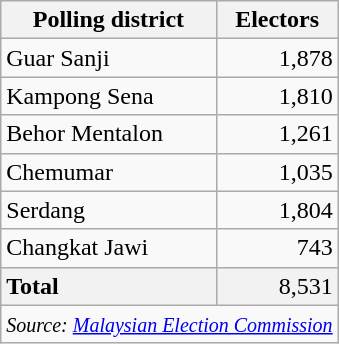<table class="wikitable sortable">
<tr>
<th>Polling district</th>
<th>Electors</th>
</tr>
<tr>
<td>Guar Sanji</td>
<td align="right">1,878</td>
</tr>
<tr>
<td>Kampong Sena</td>
<td align="right">1,810</td>
</tr>
<tr>
<td>Behor Mentalon</td>
<td align="right">1,261</td>
</tr>
<tr>
<td>Chemumar</td>
<td align="right">1,035</td>
</tr>
<tr>
<td>Serdang</td>
<td align="right">1,804</td>
</tr>
<tr>
<td>Changkat Jawi</td>
<td align="right">743</td>
</tr>
<tr>
<td style="background: #f2f2f2"><strong>Total</strong></td>
<td style="background: #f2f2f2" align="right">8,531</td>
</tr>
<tr>
<td colspan="2"  align="right"><small><em>Source: <a href='#'>Malaysian Election Commission</a></em></small></td>
</tr>
</table>
